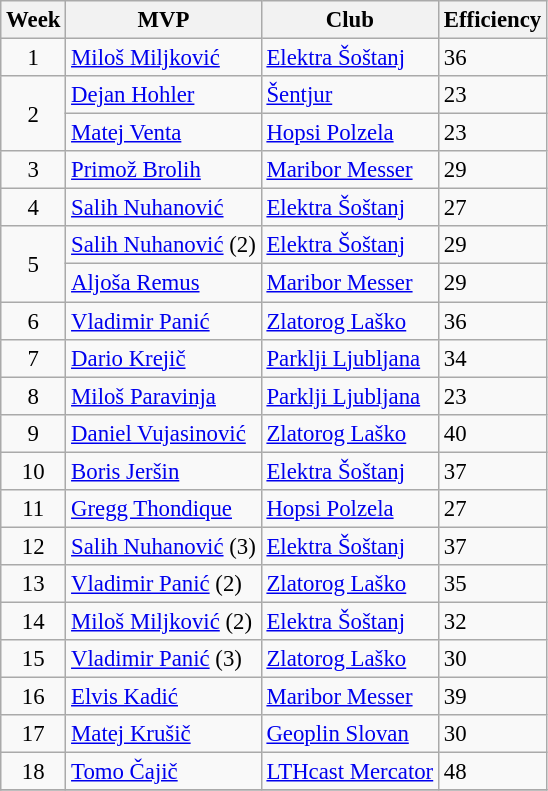<table class="wikitable sortable" style="font-size:95%;">
<tr>
<th>Week</th>
<th>MVP</th>
<th>Club</th>
<th>Efficiency</th>
</tr>
<tr>
<td style="text-align:center;">1</td>
<td> <a href='#'>Miloš Miljković</a></td>
<td><a href='#'>Elektra Šoštanj</a></td>
<td>36</td>
</tr>
<tr>
<td rowspan=2 style="text-align:center;">2 </td>
<td> <a href='#'>Dejan Hohler</a></td>
<td><a href='#'>Šentjur</a></td>
<td>23</td>
</tr>
<tr>
<td> <a href='#'>Matej Venta</a></td>
<td><a href='#'>Hopsi Polzela</a></td>
<td>23</td>
</tr>
<tr>
<td style="text-align:center;">3</td>
<td> <a href='#'>Primož Brolih</a></td>
<td><a href='#'>Maribor Messer</a></td>
<td>29</td>
</tr>
<tr>
<td style="text-align:center;">4</td>
<td> <a href='#'>Salih Nuhanović</a></td>
<td><a href='#'>Elektra Šoštanj</a></td>
<td>27</td>
</tr>
<tr>
<td rowspan=2 style="text-align:center;">5 </td>
<td> <a href='#'>Salih Nuhanović</a> (2)</td>
<td><a href='#'>Elektra Šoštanj</a></td>
<td>29</td>
</tr>
<tr>
<td> <a href='#'>Aljoša Remus</a></td>
<td><a href='#'>Maribor Messer</a></td>
<td>29</td>
</tr>
<tr>
<td style="text-align:center;">6</td>
<td> <a href='#'>Vladimir Panić</a></td>
<td><a href='#'>Zlatorog Laško</a></td>
<td>36</td>
</tr>
<tr>
<td style="text-align:center;">7</td>
<td> <a href='#'>Dario Krejič</a></td>
<td><a href='#'>Parklji Ljubljana</a></td>
<td>34</td>
</tr>
<tr>
<td style="text-align:center;">8</td>
<td> <a href='#'>Miloš Paravinja</a></td>
<td><a href='#'>Parklji Ljubljana</a></td>
<td>23</td>
</tr>
<tr>
<td style="text-align:center;">9</td>
<td> <a href='#'>Daniel Vujasinović</a></td>
<td><a href='#'>Zlatorog Laško</a></td>
<td>40</td>
</tr>
<tr>
<td style="text-align:center;">10</td>
<td> <a href='#'>Boris Jeršin</a></td>
<td><a href='#'>Elektra Šoštanj</a></td>
<td>37</td>
</tr>
<tr>
<td style="text-align:center;">11</td>
<td> <a href='#'>Gregg Thondique</a></td>
<td><a href='#'>Hopsi Polzela</a></td>
<td>27</td>
</tr>
<tr>
<td style="text-align:center;">12</td>
<td> <a href='#'>Salih Nuhanović</a> (3)</td>
<td><a href='#'>Elektra Šoštanj</a></td>
<td>37</td>
</tr>
<tr>
<td style="text-align:center;">13</td>
<td> <a href='#'>Vladimir Panić</a> (2)</td>
<td><a href='#'>Zlatorog Laško</a></td>
<td>35</td>
</tr>
<tr>
<td style="text-align:center;">14</td>
<td> <a href='#'>Miloš Miljković</a> (2)</td>
<td><a href='#'>Elektra Šoštanj</a></td>
<td>32</td>
</tr>
<tr>
<td style="text-align:center;">15</td>
<td> <a href='#'>Vladimir Panić</a> (3)</td>
<td><a href='#'>Zlatorog Laško</a></td>
<td>30</td>
</tr>
<tr>
<td style="text-align:center;">16</td>
<td> <a href='#'>Elvis Kadić</a></td>
<td><a href='#'>Maribor Messer</a></td>
<td>39</td>
</tr>
<tr>
<td style="text-align:center;">17</td>
<td> <a href='#'>Matej Krušič</a></td>
<td><a href='#'>Geoplin Slovan</a></td>
<td>30</td>
</tr>
<tr>
<td style="text-align:center;">18</td>
<td> <a href='#'>Tomo Čajič</a></td>
<td><a href='#'>LTHcast Mercator</a></td>
<td>48</td>
</tr>
<tr>
</tr>
</table>
